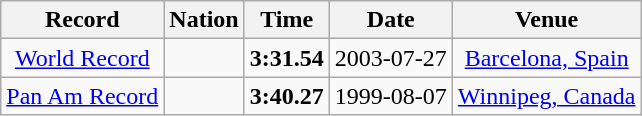<table class="wikitable" style="text-align:center;">
<tr>
<th>Record</th>
<th>Nation</th>
<th>Time</th>
<th>Date</th>
<th>Venue</th>
</tr>
<tr>
<td><a href='#'>World Record</a></td>
<td></td>
<td><strong>3:31.54</strong></td>
<td>2003-07-27</td>
<td> <a href='#'>Barcelona, Spain</a></td>
</tr>
<tr>
<td><a href='#'>Pan Am Record</a></td>
<td></td>
<td><strong>3:40.27</strong></td>
<td>1999-08-07</td>
<td> <a href='#'>Winnipeg, Canada</a></td>
</tr>
</table>
